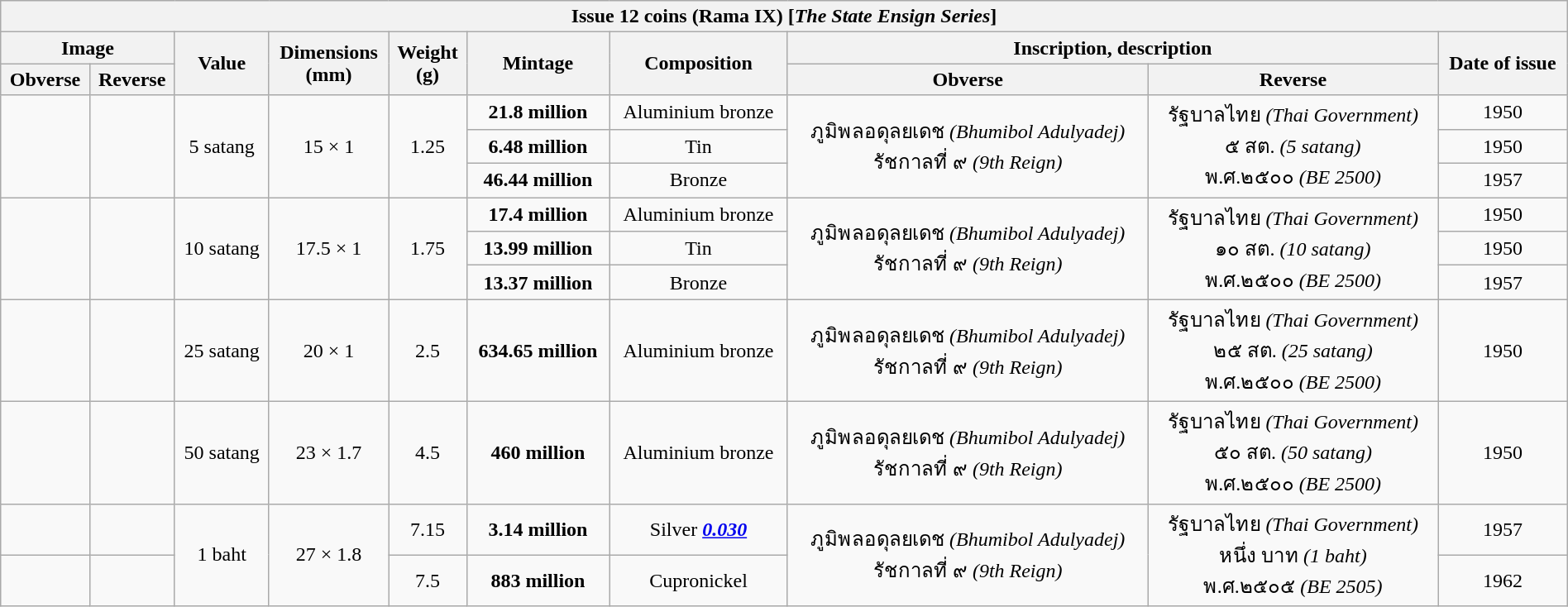<table class="wikitable" style="width:100%; text-align: center">
<tr>
<th colspan="10">Issue 12 coins (Rama IX) [<em>The State Ensign Series</em>]</th>
</tr>
<tr>
<th colspan="2">Image</th>
<th rowspan="2">Value</th>
<th rowspan="2">Dimensions<br>(mm)</th>
<th rowspan="2">Weight<br>(g)</th>
<th rowspan="2">Mintage</th>
<th rowspan="2">Composition</th>
<th colspan="2">Inscription, description</th>
<th rowspan="2">Date of issue</th>
</tr>
<tr>
<th>Obverse</th>
<th>Reverse</th>
<th>Obverse</th>
<th>Reverse</th>
</tr>
<tr>
<td rowspan="3"></td>
<td rowspan="3"></td>
<td rowspan="3">5 satang</td>
<td rowspan="3">15 × 1</td>
<td rowspan="3">1.25</td>
<td><strong>21.8 million</strong></td>
<td>Aluminium bronze</td>
<td rowspan="3">ภูมิพลอดุลยเดช <em>(Bhumibol Adulyadej)</em><br>รัชกาลที่ ๙ <em>(9th Reign)</em></td>
<td rowspan="3">รัฐบาลไทย  <em>(Thai Government)</em><br>๕ สต. <em>(5 satang)</em><br>พ.ศ.๒๕๐๐ <em>(BE 2500)</em></td>
<td>1950</td>
</tr>
<tr>
<td><strong>6.48 million</strong></td>
<td>Tin</td>
<td>1950</td>
</tr>
<tr>
<td><strong>46.44 million</strong></td>
<td>Bronze</td>
<td>1957</td>
</tr>
<tr>
<td rowspan="3"></td>
<td rowspan="3"></td>
<td rowspan="3">10 satang</td>
<td rowspan="3">17.5 × 1</td>
<td rowspan="3">1.75</td>
<td><strong>17.4 million</strong></td>
<td>Aluminium bronze</td>
<td rowspan="3">ภูมิพลอดุลยเดช <em>(Bhumibol Adulyadej)</em><br>รัชกาลที่ ๙ <em>(9th Reign)</em></td>
<td rowspan="3">รัฐบาลไทย <em>(Thai Government)</em><br>๑๐ สต. <em>(10 satang)</em><br>พ.ศ.๒๕๐๐ <em>(BE 2500)</em></td>
<td>1950</td>
</tr>
<tr>
<td><strong>13.99 million</strong></td>
<td>Tin</td>
<td>1950</td>
</tr>
<tr>
<td><strong>13.37 million</strong></td>
<td>Bronze</td>
<td>1957</td>
</tr>
<tr>
<td></td>
<td></td>
<td>25 satang</td>
<td>20 × 1</td>
<td>2.5</td>
<td><strong>634.65 million</strong></td>
<td>Aluminium bronze</td>
<td>ภูมิพลอดุลยเดช <em>(Bhumibol Adulyadej)</em><br>รัชกาลที่ ๙ <em>(9th Reign)</em></td>
<td>รัฐบาลไทย <em>(Thai Government)</em><br>๒๕ สต. <em>(25 satang)</em><br>พ.ศ.๒๕๐๐ <em>(BE 2500)</em></td>
<td>1950</td>
</tr>
<tr>
<td></td>
<td></td>
<td>50 satang</td>
<td>23 × 1.7</td>
<td>4.5</td>
<td><strong>460 million</strong></td>
<td>Aluminium bronze</td>
<td>ภูมิพลอดุลยเดช <em>(Bhumibol Adulyadej)</em><br>รัชกาลที่ ๙ <em>(9th Reign)</em></td>
<td>รัฐบาลไทย <em>(Thai Government)</em><br>๕๐ สต. <em>(50 satang)</em><br>พ.ศ.๒๕๐๐ <em>(BE 2500)</em></td>
<td>1950</td>
</tr>
<tr>
<td></td>
<td></td>
<td rowspan="2">1 baht</td>
<td rowspan="2">27 × 1.8</td>
<td>7.15</td>
<td><strong>3.14 million</strong></td>
<td>Silver <strong><em><a href='#'>0.030</a></em></strong></td>
<td rowspan="2">ภูมิพลอดุลยเดช <em>(Bhumibol Adulyadej)</em><br>รัชกาลที่ ๙ <em>(9th Reign)</em></td>
<td rowspan="2">รัฐบาลไทย <em>(Thai Government)</em><br>หนึ่ง บาท <em>(1 baht)</em><br>พ.ศ.๒๕๐๕ <em>(BE 2505)</em></td>
<td>1957</td>
</tr>
<tr>
<td></td>
<td></td>
<td>7.5</td>
<td><strong>883 million</strong></td>
<td>Cupronickel</td>
<td>1962</td>
</tr>
</table>
